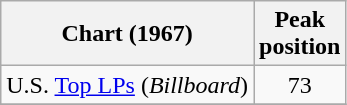<table class="wikitable">
<tr>
<th>Chart (1967)</th>
<th>Peak<br>position</th>
</tr>
<tr>
<td>U.S. <a href='#'>Top LPs</a> (<em>Billboard</em>)</td>
<td align="center">73</td>
</tr>
<tr>
</tr>
</table>
